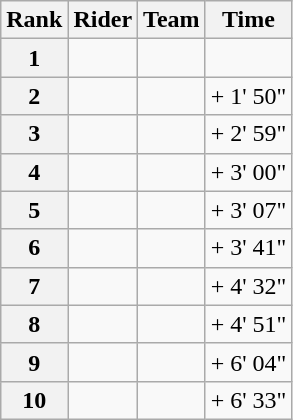<table class="wikitable">
<tr>
<th scope="col">Rank</th>
<th scope="col">Rider</th>
<th scope="col">Team</th>
<th scope="col">Time</th>
</tr>
<tr>
<th scope="row">1</th>
<td></td>
<td></td>
<td style="text-align:right;"></td>
</tr>
<tr>
<th scope="row">2</th>
<td></td>
<td></td>
<td style="text-align:right;">+ 1' 50"</td>
</tr>
<tr>
<th scope="row">3</th>
<td></td>
<td></td>
<td style="text-align:right;">+ 2' 59"</td>
</tr>
<tr>
<th scope="row">4</th>
<td></td>
<td></td>
<td style="text-align:right;">+ 3' 00"</td>
</tr>
<tr>
<th scope="row">5</th>
<td></td>
<td></td>
<td style="text-align:right;">+ 3' 07"</td>
</tr>
<tr>
<th>6</th>
<td></td>
<td></td>
<td style="text-align:right;">+ 3' 41"</td>
</tr>
<tr>
<th>7</th>
<td></td>
<td></td>
<td style="text-align:right;">+ 4' 32"</td>
</tr>
<tr>
<th>8</th>
<td></td>
<td></td>
<td style="text-align:right;">+ 4' 51"</td>
</tr>
<tr>
<th>9</th>
<td></td>
<td></td>
<td style="text-align:right;">+ 6' 04"</td>
</tr>
<tr>
<th>10</th>
<td></td>
<td></td>
<td style="text-align:right;">+ 6' 33"</td>
</tr>
</table>
